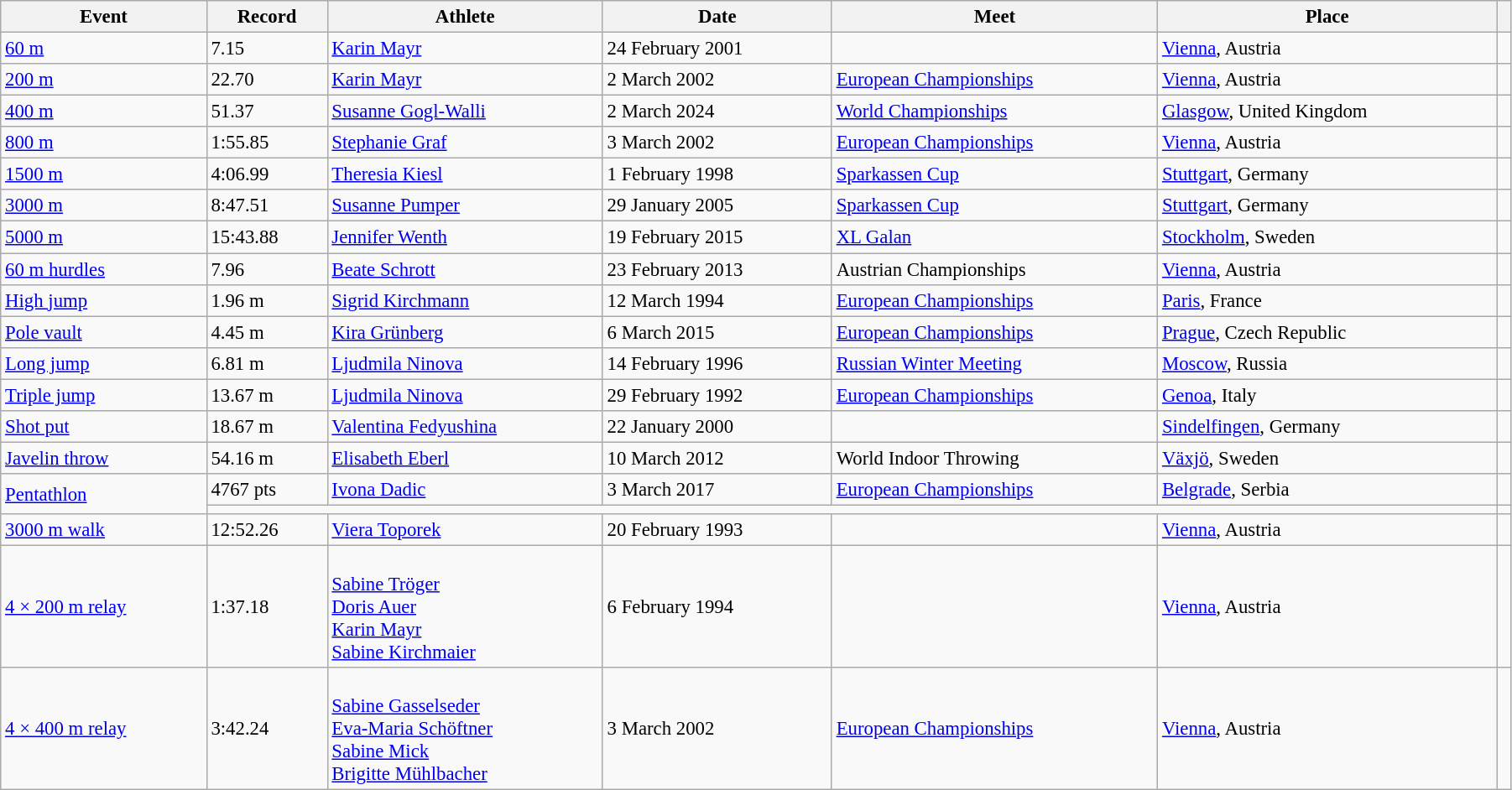<table class="wikitable" style="font-size:95%; width: 95%;">
<tr>
<th>Event</th>
<th>Record</th>
<th>Athlete</th>
<th>Date</th>
<th>Meet</th>
<th>Place</th>
<th></th>
</tr>
<tr>
<td><a href='#'>60 m</a></td>
<td>7.15</td>
<td><a href='#'>Karin Mayr</a></td>
<td>24 February 2001</td>
<td></td>
<td><a href='#'>Vienna</a>, Austria</td>
<td></td>
</tr>
<tr>
<td><a href='#'>200 m</a></td>
<td>22.70</td>
<td><a href='#'>Karin Mayr</a></td>
<td>2 March 2002</td>
<td><a href='#'>European Championships</a></td>
<td><a href='#'>Vienna</a>, Austria</td>
<td></td>
</tr>
<tr>
<td><a href='#'>400 m</a></td>
<td>51.37</td>
<td><a href='#'>Susanne Gogl-Walli</a></td>
<td>2 March 2024</td>
<td><a href='#'>World Championships</a></td>
<td><a href='#'>Glasgow</a>, United Kingdom</td>
<td></td>
</tr>
<tr>
<td><a href='#'>800 m</a></td>
<td>1:55.85</td>
<td><a href='#'>Stephanie Graf</a></td>
<td>3 March 2002</td>
<td><a href='#'>European Championships</a></td>
<td><a href='#'>Vienna</a>, Austria</td>
<td></td>
</tr>
<tr>
<td><a href='#'>1500 m</a></td>
<td>4:06.99</td>
<td><a href='#'>Theresia Kiesl</a></td>
<td>1 February 1998</td>
<td><a href='#'>Sparkassen Cup</a></td>
<td><a href='#'>Stuttgart</a>, Germany</td>
<td></td>
</tr>
<tr>
<td><a href='#'>3000 m</a></td>
<td>8:47.51</td>
<td><a href='#'>Susanne Pumper</a></td>
<td>29 January 2005</td>
<td><a href='#'>Sparkassen Cup</a></td>
<td><a href='#'>Stuttgart</a>, Germany</td>
<td></td>
</tr>
<tr>
<td><a href='#'>5000 m</a></td>
<td>15:43.88</td>
<td><a href='#'>Jennifer Wenth</a></td>
<td>19 February 2015</td>
<td><a href='#'>XL Galan</a></td>
<td><a href='#'>Stockholm</a>, Sweden</td>
<td></td>
</tr>
<tr>
<td><a href='#'>60 m hurdles</a></td>
<td>7.96</td>
<td><a href='#'>Beate Schrott</a></td>
<td>23 February 2013</td>
<td>Austrian Championships</td>
<td><a href='#'>Vienna</a>, Austria</td>
<td></td>
</tr>
<tr>
<td><a href='#'>High jump</a></td>
<td>1.96 m</td>
<td><a href='#'>Sigrid Kirchmann</a></td>
<td>12 March 1994</td>
<td><a href='#'>European Championships</a></td>
<td><a href='#'>Paris</a>, France</td>
<td></td>
</tr>
<tr>
<td><a href='#'>Pole vault</a></td>
<td>4.45 m</td>
<td><a href='#'>Kira Grünberg</a></td>
<td>6 March 2015</td>
<td><a href='#'>European Championships</a></td>
<td><a href='#'>Prague</a>, Czech Republic</td>
<td></td>
</tr>
<tr>
<td><a href='#'>Long jump</a></td>
<td>6.81 m</td>
<td><a href='#'>Ljudmila Ninova</a></td>
<td>14 February 1996</td>
<td><a href='#'>Russian Winter Meeting</a></td>
<td><a href='#'>Moscow</a>, Russia</td>
<td></td>
</tr>
<tr>
<td><a href='#'>Triple jump</a></td>
<td>13.67 m</td>
<td><a href='#'>Ljudmila Ninova</a></td>
<td>29 February 1992</td>
<td><a href='#'>European Championships</a></td>
<td><a href='#'>Genoa</a>, Italy</td>
<td></td>
</tr>
<tr>
<td><a href='#'>Shot put</a></td>
<td>18.67 m</td>
<td><a href='#'>Valentina Fedyushina</a></td>
<td>22 January 2000</td>
<td></td>
<td><a href='#'>Sindelfingen</a>, Germany</td>
<td></td>
</tr>
<tr>
<td><a href='#'>Javelin throw</a></td>
<td>54.16 m</td>
<td><a href='#'>Elisabeth Eberl</a></td>
<td>10 March 2012</td>
<td>World Indoor Throwing</td>
<td><a href='#'>Växjö</a>, Sweden</td>
<td></td>
</tr>
<tr>
<td rowspan=2><a href='#'>Pentathlon</a></td>
<td>4767 pts</td>
<td><a href='#'>Ivona Dadic</a></td>
<td>3 March 2017</td>
<td><a href='#'>European Championships</a></td>
<td><a href='#'>Belgrade</a>, Serbia</td>
<td></td>
</tr>
<tr>
<td colspan=5></td>
<td></td>
</tr>
<tr>
<td><a href='#'>3000 m walk</a></td>
<td>12:52.26</td>
<td><a href='#'>Viera Toporek</a></td>
<td>20 February 1993</td>
<td></td>
<td><a href='#'>Vienna</a>, Austria</td>
<td></td>
</tr>
<tr>
<td><a href='#'>4 × 200 m relay</a></td>
<td>1:37.18</td>
<td><br><a href='#'>Sabine Tröger</a><br><a href='#'>Doris Auer</a><br><a href='#'>Karin Mayr</a><br><a href='#'>Sabine Kirchmaier</a></td>
<td>6 February 1994</td>
<td></td>
<td><a href='#'>Vienna</a>, Austria</td>
<td></td>
</tr>
<tr>
<td><a href='#'>4 × 400 m relay</a></td>
<td>3:42.24</td>
<td><br><a href='#'>Sabine Gasselseder</a><br><a href='#'>Eva-Maria Schöftner</a><br><a href='#'>Sabine Mick</a><br><a href='#'>Brigitte Mühlbacher</a></td>
<td>3 March 2002</td>
<td><a href='#'>European Championships</a></td>
<td><a href='#'>Vienna</a>, Austria</td>
<td></td>
</tr>
</table>
